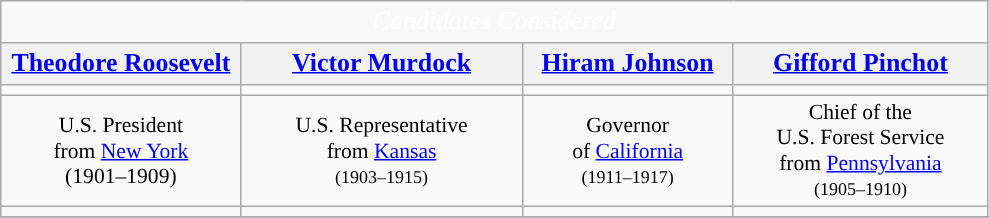<table class="wikitable" style="font-size:90%">
<tr>
<td colspan="4" style="text-align:center; width:650px; font-size:120%; color:white; background:"><em>Candidates Considered</em></td>
</tr>
<tr>
<th scope="col" style="width:3em; font-size:120%;"><a href='#'>Theodore Roosevelt</a></th>
<th scope="col" style="width:3em; font-size:120%;"><a href='#'>Victor Murdock</a></th>
<th scope="col" style="width:3em; font-size:120%;"><a href='#'>Hiram Johnson</a></th>
<th scope="col" style="width:3em; font-size:120%;"><a href='#'>Gifford Pinchot</a></th>
</tr>
<tr>
<td></td>
<td></td>
<td></td>
<td></td>
</tr>
<tr style="text-align:center">
<td>U.S. President<br>from <a href='#'>New York</a><br>(1901–1909)</td>
<td>U.S. Representative<br>from <a href='#'>Kansas</a><br><small>(1903–1915)</small></td>
<td>Governor<br>of <a href='#'>California</a><br><small>(1911–1917)</small></td>
<td>Chief of the<br>U.S. Forest Service<br>from <a href='#'>Pennsylvania</a><br><small>(1905–1910)</small></td>
</tr>
<tr style="text-align:center">
<td><em></em></td>
<td><em></em></td>
<td><em></em></td>
<td><em></em></td>
</tr>
<tr>
</tr>
</table>
